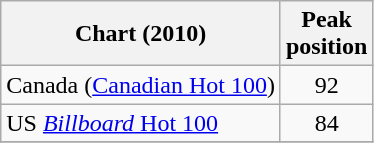<table class="wikitable">
<tr>
<th>Chart (2010)</th>
<th>Peak<br>position</th>
</tr>
<tr>
<td>Canada (<a href='#'>Canadian Hot 100</a>)</td>
<td style="text-align:center;">92</td>
</tr>
<tr>
<td>US <a href='#'><em>Billboard</em> Hot 100</a></td>
<td style="text-align:center;">84</td>
</tr>
<tr>
</tr>
</table>
